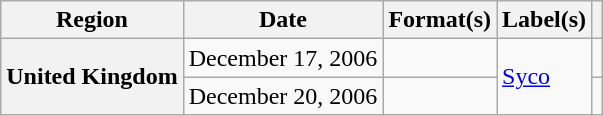<table class="wikitable plainrowheaders">
<tr>
<th scope="col">Region</th>
<th scope="col">Date</th>
<th scope="col">Format(s)</th>
<th scope="col">Label(s)</th>
<th scope="col"></th>
</tr>
<tr>
<th scope="row" rowspan="2">United Kingdom</th>
<td>December 17, 2006</td>
<td></td>
<td rowspan="2"><a href='#'>Syco</a></td>
<td></td>
</tr>
<tr>
<td>December 20, 2006</td>
<td></td>
<td></td>
</tr>
</table>
